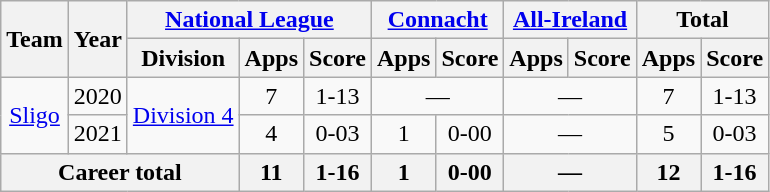<table class="wikitable" style="text-align:center">
<tr>
<th rowspan="2">Team</th>
<th rowspan="2">Year</th>
<th colspan="3"><a href='#'>National League</a></th>
<th colspan="2"><a href='#'>Connacht</a></th>
<th colspan="2"><a href='#'>All-Ireland</a></th>
<th colspan="2">Total</th>
</tr>
<tr>
<th>Division</th>
<th>Apps</th>
<th>Score</th>
<th>Apps</th>
<th>Score</th>
<th>Apps</th>
<th>Score</th>
<th>Apps</th>
<th>Score</th>
</tr>
<tr>
<td rowspan="2"><a href='#'>Sligo</a></td>
<td>2020</td>
<td rowspan="2"><a href='#'>Division 4</a></td>
<td>7</td>
<td>1-13</td>
<td colspan=2>—</td>
<td colspan=2>—</td>
<td>7</td>
<td>1-13</td>
</tr>
<tr>
<td>2021</td>
<td>4</td>
<td>0-03</td>
<td>1</td>
<td>0-00</td>
<td colspan=2>—</td>
<td>5</td>
<td>0-03</td>
</tr>
<tr>
<th colspan="3">Career total</th>
<th>11</th>
<th>1-16</th>
<th>1</th>
<th>0-00</th>
<th colspan=2>—</th>
<th>12</th>
<th>1-16</th>
</tr>
</table>
